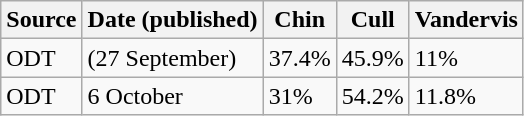<table class="wikitable">
<tr>
<th>Source</th>
<th>Date (published)</th>
<th>Chin</th>
<th>Cull</th>
<th>Vandervis</th>
</tr>
<tr>
<td>ODT</td>
<td>(27 September)</td>
<td>37.4%</td>
<td>45.9%</td>
<td>11%</td>
</tr>
<tr>
<td>ODT</td>
<td>6 October</td>
<td>31%</td>
<td>54.2%</td>
<td>11.8%</td>
</tr>
</table>
